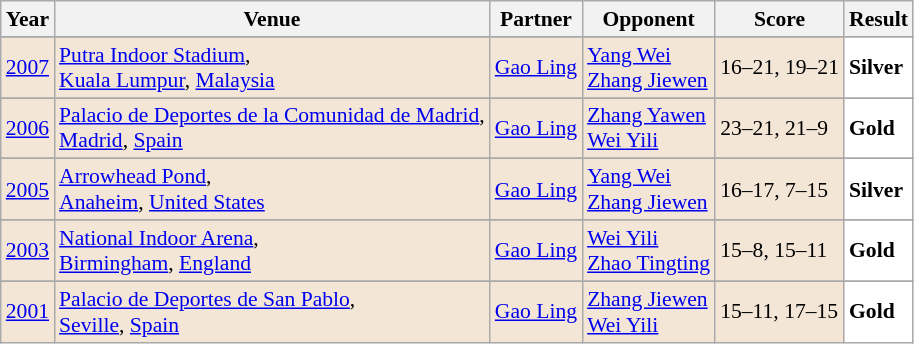<table class="sortable wikitable" style="font-size: 90%;">
<tr>
<th>Year</th>
<th>Venue</th>
<th>Partner</th>
<th>Opponent</th>
<th>Score</th>
<th>Result</th>
</tr>
<tr>
</tr>
<tr style="background:#F3E6D7">
<td align="center"><a href='#'>2007</a></td>
<td align="left"><a href='#'>Putra Indoor Stadium</a>,<br><a href='#'>Kuala Lumpur</a>, <a href='#'>Malaysia</a></td>
<td align="left"> <a href='#'>Gao Ling</a></td>
<td align="left"> <a href='#'>Yang Wei</a> <br>  <a href='#'>Zhang Jiewen</a></td>
<td align="left">16–21, 19–21</td>
<td style="text-align:left; background:white"> <strong>Silver</strong></td>
</tr>
<tr>
</tr>
<tr style="background:#F3E6D7">
<td align="center"><a href='#'>2006</a></td>
<td align="left"><a href='#'>Palacio de Deportes de la Comunidad de Madrid</a>,<br><a href='#'>Madrid</a>, <a href='#'>Spain</a></td>
<td align="left"> <a href='#'>Gao Ling</a></td>
<td align="left"> <a href='#'>Zhang Yawen</a> <br>  <a href='#'>Wei Yili</a></td>
<td align="left">23–21, 21–9</td>
<td style="text-align:left; background:white"> <strong>Gold</strong></td>
</tr>
<tr>
</tr>
<tr style="background:#F3E6D7">
<td align="center"><a href='#'>2005</a></td>
<td align="left"><a href='#'>Arrowhead Pond</a>,<br><a href='#'>Anaheim</a>, <a href='#'>United States</a></td>
<td align="left"> <a href='#'>Gao Ling</a></td>
<td align="left"> <a href='#'>Yang Wei</a> <br>  <a href='#'>Zhang Jiewen</a></td>
<td align="left">16–17, 7–15</td>
<td style="text-align:left; background:white"> <strong>Silver</strong></td>
</tr>
<tr>
</tr>
<tr style="background:#F3E6D7">
<td align="center"><a href='#'>2003</a></td>
<td align="left"><a href='#'>National Indoor Arena</a>,<br><a href='#'>Birmingham</a>, <a href='#'>England</a></td>
<td align="left"> <a href='#'>Gao Ling</a></td>
<td align="left"> <a href='#'>Wei Yili</a> <br>  <a href='#'>Zhao Tingting</a></td>
<td align="left">15–8, 15–11</td>
<td style="text-align:left; background:white"> <strong>Gold</strong></td>
</tr>
<tr>
</tr>
<tr style="background:#F3E6D7">
<td align="center"><a href='#'>2001</a></td>
<td align="left"><a href='#'>Palacio de Deportes de San Pablo</a>,<br><a href='#'>Seville</a>, <a href='#'>Spain</a></td>
<td align="left"> <a href='#'>Gao Ling</a></td>
<td align="left"> <a href='#'>Zhang Jiewen</a> <br>  <a href='#'>Wei Yili</a></td>
<td align="left">15–11, 17–15</td>
<td style="text-align:left; background:white"> <strong>Gold</strong></td>
</tr>
</table>
